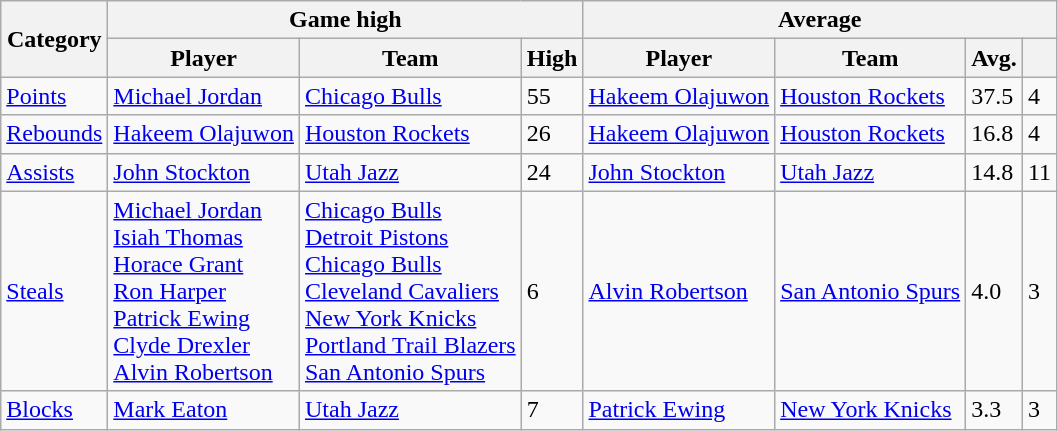<table class=wikitable style="text-align:left;">
<tr>
<th rowspan=2>Category</th>
<th colspan=3>Game high</th>
<th colspan=4>Average</th>
</tr>
<tr>
<th>Player</th>
<th>Team</th>
<th>High</th>
<th>Player</th>
<th>Team</th>
<th>Avg.</th>
<th></th>
</tr>
<tr>
<td><a href='#'>Points</a></td>
<td><a href='#'>Michael Jordan</a></td>
<td><a href='#'>Chicago Bulls</a></td>
<td>55</td>
<td><a href='#'>Hakeem Olajuwon</a></td>
<td><a href='#'>Houston Rockets</a></td>
<td>37.5</td>
<td>4</td>
</tr>
<tr>
<td><a href='#'>Rebounds</a></td>
<td><a href='#'>Hakeem Olajuwon</a></td>
<td><a href='#'>Houston Rockets</a></td>
<td>26</td>
<td><a href='#'>Hakeem Olajuwon</a></td>
<td><a href='#'>Houston Rockets</a></td>
<td>16.8</td>
<td>4</td>
</tr>
<tr>
<td><a href='#'>Assists</a></td>
<td><a href='#'>John Stockton</a></td>
<td><a href='#'>Utah Jazz</a></td>
<td>24</td>
<td><a href='#'>John Stockton</a></td>
<td><a href='#'>Utah Jazz</a></td>
<td>14.8</td>
<td>11</td>
</tr>
<tr>
<td><a href='#'>Steals</a></td>
<td><a href='#'>Michael Jordan</a><br><a href='#'>Isiah Thomas</a><br><a href='#'>Horace Grant</a><br><a href='#'>Ron Harper</a><br><a href='#'>Patrick Ewing</a><br><a href='#'>Clyde Drexler</a><br><a href='#'>Alvin Robertson</a></td>
<td><a href='#'>Chicago Bulls</a><br><a href='#'>Detroit Pistons</a><br><a href='#'>Chicago Bulls</a><br><a href='#'>Cleveland Cavaliers</a><br><a href='#'>New York Knicks</a><br><a href='#'>Portland Trail Blazers</a><br><a href='#'>San Antonio Spurs</a></td>
<td>6</td>
<td><a href='#'>Alvin Robertson</a></td>
<td><a href='#'>San Antonio Spurs</a></td>
<td>4.0</td>
<td>3</td>
</tr>
<tr>
<td><a href='#'>Blocks</a></td>
<td><a href='#'>Mark Eaton</a></td>
<td><a href='#'>Utah Jazz</a></td>
<td>7</td>
<td><a href='#'>Patrick Ewing</a></td>
<td><a href='#'>New York Knicks</a></td>
<td>3.3</td>
<td>3</td>
</tr>
</table>
